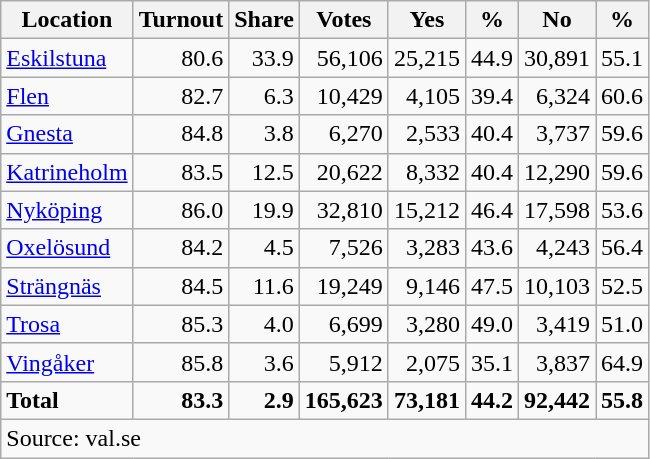<table class="wikitable sortable" style=text-align:right>
<tr>
<th>Location</th>
<th>Turnout</th>
<th>Share</th>
<th>Votes</th>
<th>Yes</th>
<th>%</th>
<th>No</th>
<th>%</th>
</tr>
<tr>
<td align=left><a href='#'>Eskilstuna</a></td>
<td>80.6</td>
<td>33.9</td>
<td>56,106</td>
<td>25,215</td>
<td>44.9</td>
<td>30,891</td>
<td>55.1</td>
</tr>
<tr>
<td align=left><a href='#'>Flen</a></td>
<td>82.7</td>
<td>6.3</td>
<td>10,429</td>
<td>4,105</td>
<td>39.4</td>
<td>6,324</td>
<td>60.6</td>
</tr>
<tr>
<td align=left><a href='#'>Gnesta</a></td>
<td>84.8</td>
<td>3.8</td>
<td>6,270</td>
<td>2,533</td>
<td>40.4</td>
<td>3,737</td>
<td>59.6</td>
</tr>
<tr>
<td align=left><a href='#'>Katrineholm</a></td>
<td>83.5</td>
<td>12.5</td>
<td>20,622</td>
<td>8,332</td>
<td>40.4</td>
<td>12,290</td>
<td>59.6</td>
</tr>
<tr>
<td align=left><a href='#'>Nyköping</a></td>
<td>86.0</td>
<td>19.9</td>
<td>32,810</td>
<td>15,212</td>
<td>46.4</td>
<td>17,598</td>
<td>53.6</td>
</tr>
<tr>
<td align=left><a href='#'>Oxelösund</a></td>
<td>84.2</td>
<td>4.5</td>
<td>7,526</td>
<td>3,283</td>
<td>43.6</td>
<td>4,243</td>
<td>56.4</td>
</tr>
<tr>
<td align=left><a href='#'>Strängnäs</a></td>
<td>84.5</td>
<td>11.6</td>
<td>19,249</td>
<td>9,146</td>
<td>47.5</td>
<td>10,103</td>
<td>52.5</td>
</tr>
<tr>
<td align=left><a href='#'>Trosa</a></td>
<td>85.3</td>
<td>4.0</td>
<td>6,699</td>
<td>3,280</td>
<td>49.0</td>
<td>3,419</td>
<td>51.0</td>
</tr>
<tr>
<td align=left><a href='#'>Vingåker</a></td>
<td>85.8</td>
<td>3.6</td>
<td>5,912</td>
<td>2,075</td>
<td>35.1</td>
<td>3,837</td>
<td>64.9</td>
</tr>
<tr>
<td align=left><strong>Total</strong></td>
<td><strong>83.3</strong></td>
<td><strong>2.9</strong></td>
<td><strong>165,623</strong></td>
<td><strong>73,181</strong></td>
<td><strong>44.2</strong></td>
<td><strong>92,442</strong></td>
<td><strong>55.8</strong></td>
</tr>
<tr>
<td align=left colspan=8>Source: val.se </td>
</tr>
</table>
